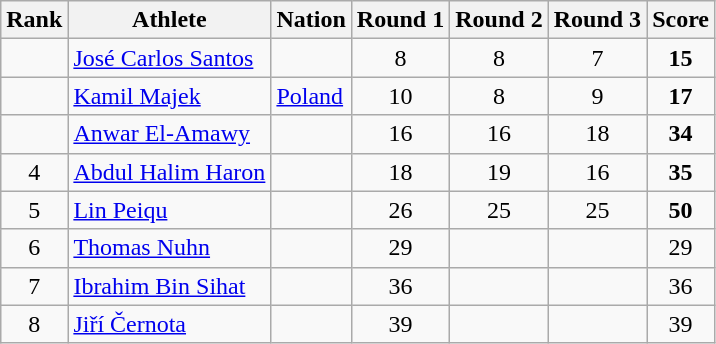<table class="wikitable sortable" style="text-align:center">
<tr>
<th>Rank</th>
<th>Athlete</th>
<th>Nation</th>
<th>Round 1</th>
<th>Round 2</th>
<th>Round 3</th>
<th>Score</th>
</tr>
<tr>
<td></td>
<td align=left><a href='#'>José Carlos Santos</a></td>
<td align=left></td>
<td>8</td>
<td>8</td>
<td>7</td>
<td><strong>15</strong></td>
</tr>
<tr>
<td></td>
<td align=left><a href='#'>Kamil Majek</a></td>
<td align=left> <a href='#'>Poland</a></td>
<td>10</td>
<td>8</td>
<td>9</td>
<td><strong>17</strong></td>
</tr>
<tr>
<td></td>
<td align=left><a href='#'>Anwar El-Amawy</a></td>
<td align=left></td>
<td>16</td>
<td>16</td>
<td>18</td>
<td><strong>34</strong></td>
</tr>
<tr>
<td>4</td>
<td align=left><a href='#'>Abdul Halim Haron</a></td>
<td align=left></td>
<td>18</td>
<td>19</td>
<td>16</td>
<td><strong>35</strong></td>
</tr>
<tr>
<td>5</td>
<td align=left><a href='#'>Lin Peiqu</a></td>
<td align=left></td>
<td>26</td>
<td>25</td>
<td>25</td>
<td><strong>50</strong></td>
</tr>
<tr>
<td>6</td>
<td align=left><a href='#'>Thomas Nuhn</a></td>
<td align=left></td>
<td>29</td>
<td></td>
<td></td>
<td>29</td>
</tr>
<tr>
<td>7</td>
<td align=left><a href='#'>Ibrahim Bin Sihat</a></td>
<td align=left></td>
<td>36</td>
<td></td>
<td></td>
<td>36</td>
</tr>
<tr>
<td>8</td>
<td align=left><a href='#'>Jiří Černota</a></td>
<td align=left></td>
<td>39</td>
<td></td>
<td></td>
<td>39</td>
</tr>
</table>
